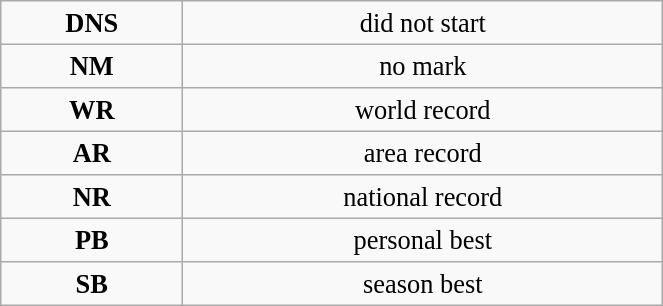<table class="wikitable" style=" text-align:center; font-size:110%;" width="35%">
<tr>
<td><strong>DNS</strong></td>
<td>did not start</td>
</tr>
<tr>
<td><strong>NM</strong></td>
<td>no mark</td>
</tr>
<tr>
<td><strong>WR</strong></td>
<td>world record</td>
</tr>
<tr>
<td><strong>AR</strong></td>
<td>area record</td>
</tr>
<tr>
<td><strong>NR</strong></td>
<td>national record</td>
</tr>
<tr>
<td><strong>PB</strong></td>
<td>personal best</td>
</tr>
<tr>
<td><strong>SB</strong></td>
<td>season best</td>
</tr>
</table>
